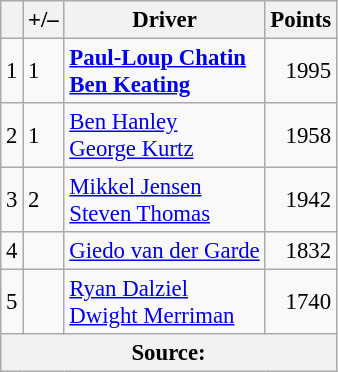<table class="wikitable" style="font-size: 95%;">
<tr>
<th scope="col"></th>
<th scope="col">+/–</th>
<th scope="col">Driver</th>
<th scope="col">Points</th>
</tr>
<tr>
<td align=center>1</td>
<td align="left"> 1</td>
<td><strong> <a href='#'>Paul-Loup Chatin</a><br> <a href='#'>Ben Keating</a></strong></td>
<td align=right>1995</td>
</tr>
<tr>
<td align=center>2</td>
<td align="left"> 1</td>
<td> <a href='#'>Ben Hanley</a><br> <a href='#'>George Kurtz</a></td>
<td align=right>1958</td>
</tr>
<tr>
<td align=center>3</td>
<td align="left"> 2</td>
<td> <a href='#'>Mikkel Jensen</a><br> <a href='#'>Steven Thomas</a></td>
<td align=right>1942</td>
</tr>
<tr>
<td align=center>4</td>
<td align="left"></td>
<td> <a href='#'>Giedo van der Garde</a></td>
<td align=right>1832</td>
</tr>
<tr>
<td align=center>5</td>
<td align="left"></td>
<td> <a href='#'>Ryan Dalziel</a><br> <a href='#'>Dwight Merriman</a></td>
<td align=right>1740</td>
</tr>
<tr>
<th colspan=5>Source:</th>
</tr>
</table>
